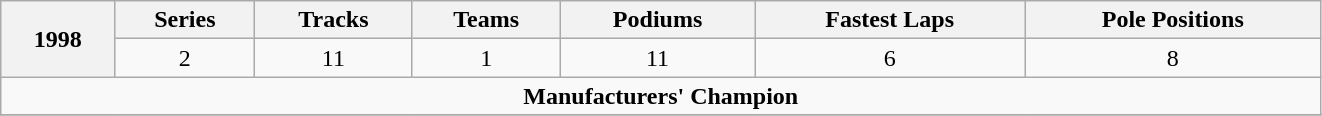<table class="wikitable" width="881px">
<tr>
<th scope="col" rowspan="2">1998</th>
<th scope="col">Series</th>
<th scope="col">Tracks</th>
<th scope="col">Teams</th>
<th scope="col">Podiums</th>
<th scope="col">Fastest Laps</th>
<th scope="col">Pole Positions</th>
</tr>
<tr>
<td style="text-align:center">2</td>
<td style="text-align:center">11</td>
<td style="text-align:center">1</td>
<td style="text-align:center">11</td>
<td style="text-align:center">6</td>
<td style="text-align:center">8</td>
</tr>
<tr>
<td colspan="7" style="text-align:center"><strong>Manufacturers' Champion</strong></td>
</tr>
<tr>
</tr>
</table>
